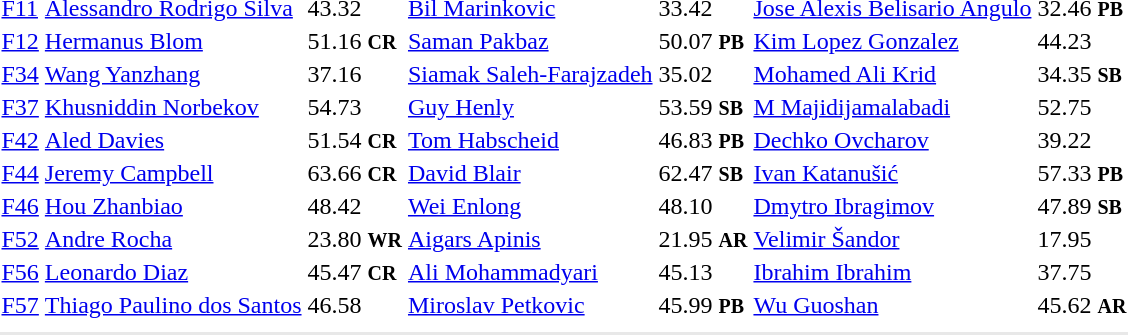<table>
<tr>
<td><a href='#'>F11</a></td>
<td><a href='#'>Alessandro Rodrigo Silva</a><br></td>
<td>43.32</td>
<td><a href='#'>Bil Marinkovic</a><br></td>
<td>33.42</td>
<td><a href='#'>Jose Alexis Belisario Angulo</a><br></td>
<td>32.46 <small><strong>PB</strong></small></td>
</tr>
<tr>
<td><a href='#'>F12</a></td>
<td><a href='#'>Hermanus Blom</a><br></td>
<td>51.16 <small><strong>CR</strong></small></td>
<td><a href='#'>Saman Pakbaz</a><br></td>
<td>50.07 <small><strong>PB</strong></small></td>
<td><a href='#'>Kim Lopez Gonzalez</a><br></td>
<td>44.23</td>
</tr>
<tr>
<td><a href='#'>F34</a></td>
<td><a href='#'>Wang Yanzhang</a><br></td>
<td>37.16</td>
<td><a href='#'>Siamak Saleh-Farajzadeh</a><br></td>
<td>35.02</td>
<td><a href='#'>Mohamed Ali Krid</a><br></td>
<td>34.35 <small><strong>SB</strong></small></td>
</tr>
<tr>
<td><a href='#'>F37</a></td>
<td><a href='#'>Khusniddin Norbekov</a><br></td>
<td>54.73</td>
<td><a href='#'>Guy Henly</a><br></td>
<td>53.59 <small><strong>SB</strong></small></td>
<td><a href='#'>M Majidijamalabadi</a><br></td>
<td>52.75</td>
</tr>
<tr>
<td><a href='#'>F42</a></td>
<td><a href='#'>Aled Davies</a><br></td>
<td>51.54 <small><strong>CR</strong></small></td>
<td><a href='#'>Tom Habscheid</a><br></td>
<td>46.83 <small><strong>PB</strong></small></td>
<td><a href='#'>Dechko Ovcharov</a><br></td>
<td>39.22</td>
</tr>
<tr>
<td><a href='#'>F44</a></td>
<td><a href='#'>Jeremy Campbell</a><br></td>
<td>63.66 <small><strong>CR</strong></small></td>
<td><a href='#'>David Blair</a><br></td>
<td>62.47 <small><strong>SB</strong></small></td>
<td><a href='#'>Ivan Katanušić</a><br></td>
<td>57.33 <small><strong>PB</strong></small></td>
</tr>
<tr>
<td><a href='#'>F46</a></td>
<td><a href='#'>Hou Zhanbiao</a><br></td>
<td>48.42</td>
<td><a href='#'>Wei Enlong</a><br></td>
<td>48.10</td>
<td><a href='#'>Dmytro Ibragimov</a><br></td>
<td>47.89 <small><strong>SB</strong></small></td>
</tr>
<tr>
<td><a href='#'>F52</a></td>
<td><a href='#'>Andre Rocha</a><br></td>
<td>23.80 <small><strong>WR</strong></small></td>
<td><a href='#'>Aigars Apinis</a><br></td>
<td>21.95 <small><strong>AR</strong></small></td>
<td><a href='#'>Velimir Šandor</a><br></td>
<td>17.95</td>
</tr>
<tr>
<td><a href='#'>F56</a></td>
<td><a href='#'>Leonardo Diaz</a><br></td>
<td>45.47 <small><strong>CR</strong></small></td>
<td><a href='#'>Ali Mohammadyari</a><br></td>
<td>45.13</td>
<td><a href='#'>Ibrahim Ibrahim</a><br></td>
<td>37.75</td>
</tr>
<tr>
<td><a href='#'>F57</a></td>
<td><a href='#'>Thiago Paulino dos Santos</a><br></td>
<td>46.58</td>
<td><a href='#'>Miroslav Petkovic</a><br></td>
<td>45.99 <small><strong>PB</strong></small></td>
<td><a href='#'>Wu Guoshan</a><br></td>
<td>45.62 <small><strong>AR</strong></small></td>
</tr>
<tr>
<td colspan=7></td>
</tr>
<tr>
</tr>
<tr bgcolor= e8e8e8>
<td colspan=7></td>
</tr>
</table>
